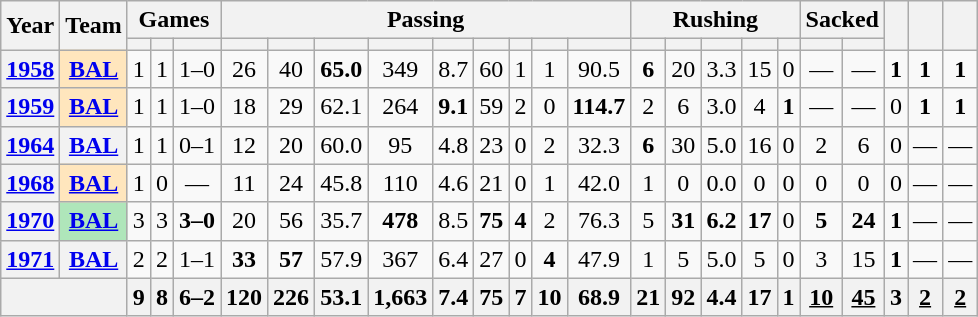<table class="wikitable" style="text-align:center;">
<tr>
<th rowspan="2">Year</th>
<th rowspan="2">Team</th>
<th colspan="3">Games</th>
<th colspan="9">Passing</th>
<th colspan="5">Rushing</th>
<th colspan="2">Sacked</th>
<th rowspan="2"></th>
<th rowspan="2"></th>
<th rowspan="2"></th>
</tr>
<tr>
<th></th>
<th></th>
<th></th>
<th></th>
<th></th>
<th></th>
<th></th>
<th></th>
<th></th>
<th></th>
<th></th>
<th></th>
<th></th>
<th></th>
<th></th>
<th></th>
<th></th>
<th></th>
<th></th>
</tr>
<tr>
<th><a href='#'>1958</a></th>
<th style="background:#ffe6bd;"><a href='#'>BAL</a></th>
<td>1</td>
<td>1</td>
<td>1–0</td>
<td>26</td>
<td>40</td>
<td><strong>65.0</strong></td>
<td>349</td>
<td>8.7</td>
<td>60</td>
<td>1</td>
<td>1</td>
<td>90.5</td>
<td><strong>6</strong></td>
<td>20</td>
<td>3.3</td>
<td>15</td>
<td>0</td>
<td>—</td>
<td>—</td>
<td><strong>1</strong></td>
<td><strong>1</strong></td>
<td><strong>1</strong></td>
</tr>
<tr>
<th><a href='#'>1959</a></th>
<th style="background:#ffe6bd;"><a href='#'>BAL</a></th>
<td>1</td>
<td>1</td>
<td>1–0</td>
<td>18</td>
<td>29</td>
<td>62.1</td>
<td>264</td>
<td><strong>9.1</strong></td>
<td>59</td>
<td>2</td>
<td>0</td>
<td><strong>114.7</strong></td>
<td>2</td>
<td>6</td>
<td>3.0</td>
<td>4</td>
<td><strong>1</strong></td>
<td>—</td>
<td>—</td>
<td>0</td>
<td><strong>1</strong></td>
<td><strong>1</strong></td>
</tr>
<tr>
<th><a href='#'>1964</a></th>
<th><a href='#'>BAL</a></th>
<td>1</td>
<td>1</td>
<td>0–1</td>
<td>12</td>
<td>20</td>
<td>60.0</td>
<td>95</td>
<td>4.8</td>
<td>23</td>
<td>0</td>
<td>2</td>
<td>32.3</td>
<td><strong>6</strong></td>
<td>30</td>
<td>5.0</td>
<td>16</td>
<td>0</td>
<td>2</td>
<td>6</td>
<td>0</td>
<td>—</td>
<td>—</td>
</tr>
<tr>
<th><a href='#'>1968</a></th>
<th style="background:#ffe6bd;"><a href='#'>BAL</a></th>
<td>1</td>
<td>0</td>
<td>—</td>
<td>11</td>
<td>24</td>
<td>45.8</td>
<td>110</td>
<td>4.6</td>
<td>21</td>
<td>0</td>
<td>1</td>
<td>42.0</td>
<td>1</td>
<td>0</td>
<td>0.0</td>
<td>0</td>
<td>0</td>
<td>0</td>
<td>0</td>
<td>0</td>
<td>—</td>
<td>—</td>
</tr>
<tr>
<th><a href='#'>1970</a></th>
<th style="background:#afe6ba;"><a href='#'>BAL</a></th>
<td>3</td>
<td>3</td>
<td><strong>3–0</strong></td>
<td>20</td>
<td>56</td>
<td>35.7</td>
<td><strong>478</strong></td>
<td>8.5</td>
<td><strong>75</strong></td>
<td><strong>4</strong></td>
<td>2</td>
<td>76.3</td>
<td>5</td>
<td><strong>31</strong></td>
<td><strong>6.2</strong></td>
<td><strong>17</strong></td>
<td>0</td>
<td><strong>5</strong></td>
<td><strong>24</strong></td>
<td><strong>1</strong></td>
<td>—</td>
<td>—</td>
</tr>
<tr>
<th><a href='#'>1971</a></th>
<th><a href='#'>BAL</a></th>
<td>2</td>
<td>2</td>
<td>1–1</td>
<td><strong>33</strong></td>
<td><strong>57</strong></td>
<td>57.9</td>
<td>367</td>
<td>6.4</td>
<td>27</td>
<td>0</td>
<td><strong>4</strong></td>
<td>47.9</td>
<td>1</td>
<td>5</td>
<td>5.0</td>
<td>5</td>
<td>0</td>
<td>3</td>
<td>15</td>
<td><strong>1</strong></td>
<td>—</td>
<td>—</td>
</tr>
<tr>
<th colspan="2"></th>
<th>9</th>
<th>8</th>
<th>6–2</th>
<th>120</th>
<th>226</th>
<th>53.1</th>
<th>1,663</th>
<th>7.4</th>
<th>75</th>
<th>7</th>
<th>10</th>
<th>68.9</th>
<th>21</th>
<th>92</th>
<th>4.4</th>
<th>17</th>
<th>1</th>
<th><u>10</u></th>
<th><u>45</u></th>
<th>3</th>
<th><u>2</u></th>
<th><u>2</u></th>
</tr>
</table>
